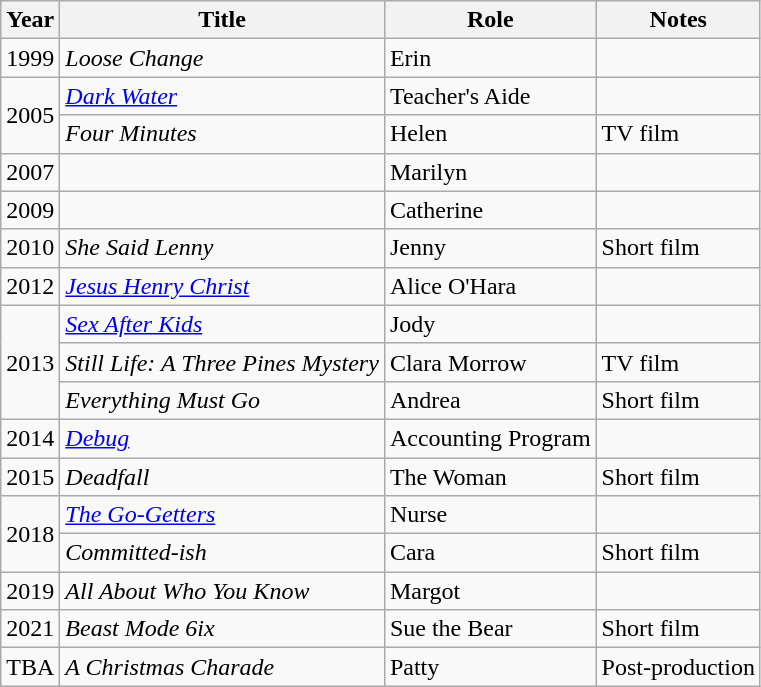<table class="wikitable sortable">
<tr>
<th>Year</th>
<th>Title</th>
<th>Role</th>
<th class="unsortable">Notes</th>
</tr>
<tr>
<td>1999</td>
<td><em>Loose Change</em></td>
<td>Erin</td>
<td></td>
</tr>
<tr>
<td rowspan="2">2005</td>
<td><em><a href='#'>Dark Water</a></em></td>
<td>Teacher's Aide</td>
<td></td>
</tr>
<tr>
<td><em>Four Minutes</em></td>
<td>Helen</td>
<td>TV film</td>
</tr>
<tr>
<td>2007</td>
<td><em></em></td>
<td>Marilyn</td>
<td></td>
</tr>
<tr>
<td>2009</td>
<td><em></em></td>
<td>Catherine</td>
<td></td>
</tr>
<tr>
<td>2010</td>
<td><em>She Said Lenny</em></td>
<td>Jenny</td>
<td>Short film</td>
</tr>
<tr>
<td>2012</td>
<td><em><a href='#'>Jesus Henry Christ</a></em></td>
<td>Alice O'Hara</td>
<td></td>
</tr>
<tr>
<td rowspan="3">2013</td>
<td><em><a href='#'>Sex After Kids</a></em></td>
<td>Jody</td>
<td></td>
</tr>
<tr>
<td><em>Still Life: A Three Pines Mystery</em></td>
<td>Clara Morrow</td>
<td>TV film</td>
</tr>
<tr>
<td><em>Everything Must Go</em></td>
<td>Andrea</td>
<td>Short film</td>
</tr>
<tr>
<td>2014</td>
<td><em><a href='#'>Debug</a></em></td>
<td>Accounting Program</td>
<td></td>
</tr>
<tr>
<td>2015</td>
<td><em>Deadfall</em></td>
<td>The Woman</td>
<td>Short film</td>
</tr>
<tr>
<td rowspan="2">2018</td>
<td data-sort-value="Go-Getters, The"><em><a href='#'>The Go-Getters</a></em></td>
<td>Nurse</td>
<td></td>
</tr>
<tr>
<td><em>Committed-ish</em></td>
<td>Cara</td>
<td>Short film</td>
</tr>
<tr>
<td>2019</td>
<td><em>All About Who You Know</em></td>
<td>Margot</td>
<td></td>
</tr>
<tr>
<td>2021</td>
<td><em>Beast Mode 6ix</em></td>
<td>Sue the Bear</td>
<td>Short film</td>
</tr>
<tr>
<td>TBA</td>
<td data-sort-value="Christmas Charade, A"><em>A Christmas Charade</em></td>
<td>Patty</td>
<td>Post-production</td>
</tr>
</table>
